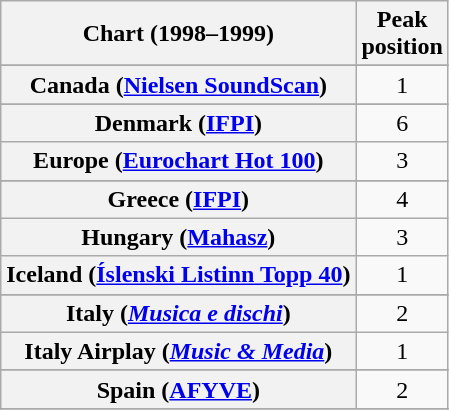<table class="wikitable sortable plainrowheaders" style="text-align:center">
<tr>
<th>Chart (1998–1999)</th>
<th>Peak<br>position</th>
</tr>
<tr>
</tr>
<tr>
</tr>
<tr>
</tr>
<tr>
</tr>
<tr>
<th scope="row">Canada (<a href='#'>Nielsen SoundScan</a>)</th>
<td>1</td>
</tr>
<tr>
</tr>
<tr>
</tr>
<tr>
<th scope="row">Denmark (<a href='#'>IFPI</a>)</th>
<td align="center">6</td>
</tr>
<tr>
<th scope="row">Europe (<a href='#'>Eurochart Hot 100</a>)</th>
<td align="center">3</td>
</tr>
<tr>
</tr>
<tr>
</tr>
<tr>
</tr>
<tr>
<th scope="row">Greece (<a href='#'>IFPI</a>)</th>
<td align="center">4</td>
</tr>
<tr>
<th scope="row">Hungary (<a href='#'>Mahasz</a>)</th>
<td align="center">3</td>
</tr>
<tr>
<th scope="row">Iceland (<a href='#'>Íslenski Listinn Topp 40</a>)</th>
<td align="center">1</td>
</tr>
<tr>
</tr>
<tr>
<th scope="row">Italy (<em><a href='#'>Musica e dischi</a></em>)</th>
<td align="center">2</td>
</tr>
<tr>
<th scope="row">Italy Airplay (<em><a href='#'>Music & Media</a></em>)</th>
<td>1</td>
</tr>
<tr>
</tr>
<tr>
</tr>
<tr>
</tr>
<tr>
</tr>
<tr>
</tr>
<tr>
<th scope="row">Spain (<a href='#'>AFYVE</a>)</th>
<td align="center">2</td>
</tr>
<tr>
</tr>
<tr>
</tr>
<tr>
</tr>
<tr>
</tr>
<tr>
</tr>
<tr>
</tr>
<tr>
</tr>
<tr>
</tr>
</table>
